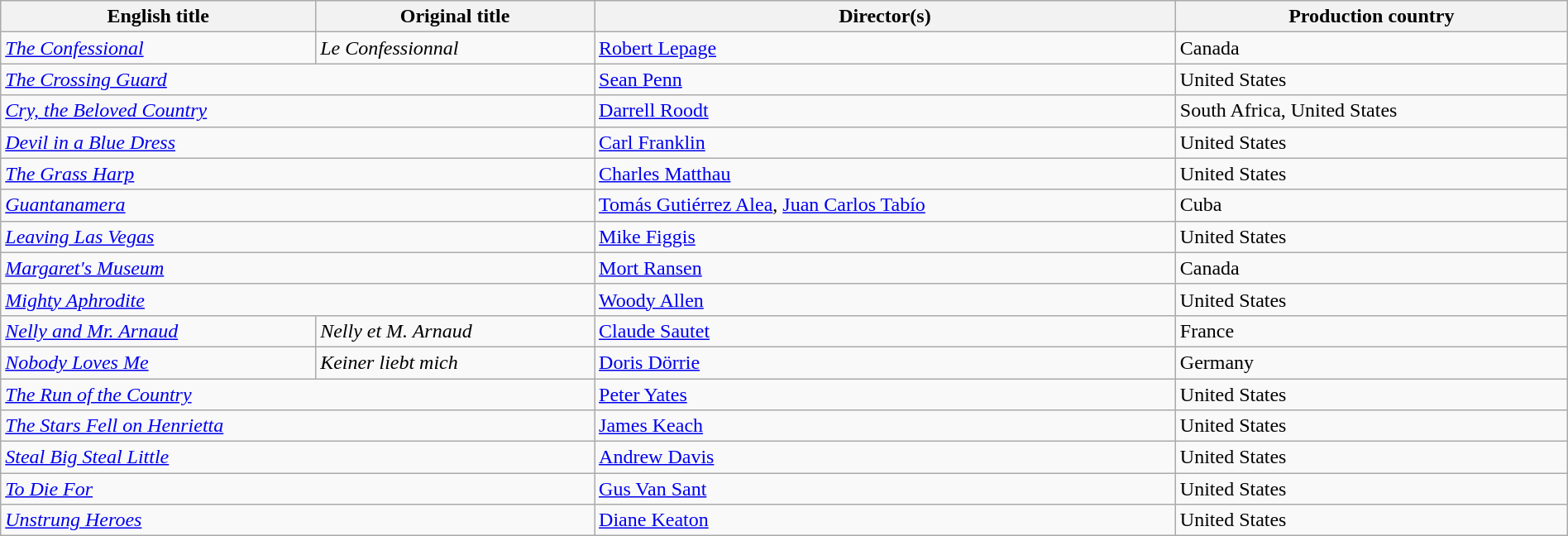<table class="wikitable sortable" style="width:100%; margin-bottom:4px">
<tr>
<th>English title</th>
<th>Original title</th>
<th>Director(s)</th>
<th>Production country</th>
</tr>
<tr>
<td><em><a href='#'>The Confessional</a></em></td>
<td><em>Le Confessionnal</em></td>
<td><a href='#'>Robert Lepage</a></td>
<td>Canada</td>
</tr>
<tr>
<td colspan=2><em><a href='#'>The Crossing Guard</a></em></td>
<td><a href='#'>Sean Penn</a></td>
<td>United States</td>
</tr>
<tr>
<td colspan=2><em><a href='#'>Cry, the Beloved Country</a></em></td>
<td><a href='#'>Darrell Roodt</a></td>
<td>South Africa, United States</td>
</tr>
<tr>
<td colspan=2><em><a href='#'>Devil in a Blue Dress</a></em></td>
<td><a href='#'>Carl Franklin</a></td>
<td>United States</td>
</tr>
<tr>
<td colspan=2><em><a href='#'>The Grass Harp</a></em></td>
<td><a href='#'>Charles Matthau</a></td>
<td>United States</td>
</tr>
<tr>
<td colspan=2><em><a href='#'>Guantanamera</a></em></td>
<td><a href='#'>Tomás Gutiérrez Alea</a>, <a href='#'>Juan Carlos Tabío</a></td>
<td>Cuba</td>
</tr>
<tr>
<td colspan=2><em><a href='#'>Leaving Las Vegas</a></em></td>
<td><a href='#'>Mike Figgis</a></td>
<td>United States</td>
</tr>
<tr>
<td colspan=2><em><a href='#'>Margaret's Museum</a></em></td>
<td><a href='#'>Mort Ransen</a></td>
<td>Canada</td>
</tr>
<tr>
<td colspan=2><em><a href='#'>Mighty Aphrodite</a></em></td>
<td><a href='#'>Woody Allen</a></td>
<td>United States</td>
</tr>
<tr>
<td><em><a href='#'>Nelly and Mr. Arnaud</a></em></td>
<td><em>Nelly et M. Arnaud</em></td>
<td><a href='#'>Claude Sautet</a></td>
<td>France</td>
</tr>
<tr>
<td><em><a href='#'>Nobody Loves Me</a></em></td>
<td><em>Keiner liebt mich</em></td>
<td><a href='#'>Doris Dörrie</a></td>
<td>Germany</td>
</tr>
<tr>
<td colspan=2><em><a href='#'>The Run of the Country</a></em></td>
<td><a href='#'>Peter Yates</a></td>
<td>United States</td>
</tr>
<tr>
<td colspan=2><em><a href='#'>The Stars Fell on Henrietta</a></em></td>
<td><a href='#'>James Keach</a></td>
<td>United States</td>
</tr>
<tr>
<td colspan=2><em><a href='#'>Steal Big Steal Little</a></em></td>
<td><a href='#'>Andrew Davis</a></td>
<td>United States</td>
</tr>
<tr>
<td colspan=2><em><a href='#'>To Die For</a></em></td>
<td><a href='#'>Gus Van Sant</a></td>
<td>United States</td>
</tr>
<tr>
<td colspan=2><em><a href='#'>Unstrung Heroes</a></em></td>
<td><a href='#'>Diane Keaton</a></td>
<td>United States</td>
</tr>
</table>
